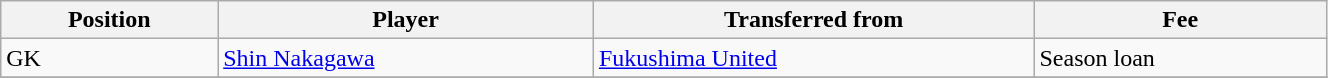<table class="wikitable sortable" style="width:70%; text-align:center; font-size:100%; text-align:left;">
<tr>
<th>Position</th>
<th>Player</th>
<th>Transferred from</th>
<th>Fee</th>
</tr>
<tr>
<td>GK</td>
<td> <a href='#'>Shin Nakagawa</a></td>
<td> <a href='#'>Fukushima United</a></td>
<td>Season loan </td>
</tr>
<tr>
</tr>
</table>
